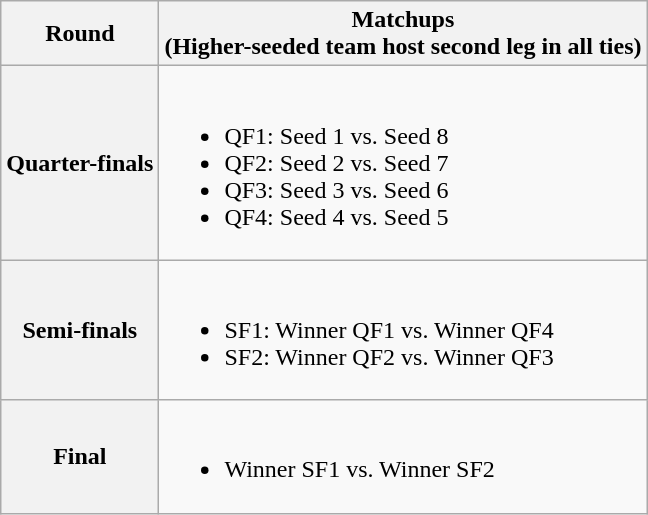<table class=wikitable>
<tr>
<th>Round</th>
<th>Matchups<br>(Higher-seeded team host second leg in all ties)</th>
</tr>
<tr>
<th>Quarter-finals</th>
<td><br><ul><li>QF1: Seed 1 vs. Seed 8</li><li>QF2: Seed 2 vs. Seed 7</li><li>QF3: Seed 3 vs. Seed 6</li><li>QF4: Seed 4 vs. Seed 5</li></ul></td>
</tr>
<tr>
<th>Semi-finals</th>
<td><br><ul><li>SF1: Winner QF1 vs. Winner QF4</li><li>SF2: Winner QF2 vs. Winner QF3</li></ul></td>
</tr>
<tr>
<th>Final</th>
<td><br><ul><li>Winner SF1 vs. Winner SF2</li></ul></td>
</tr>
</table>
